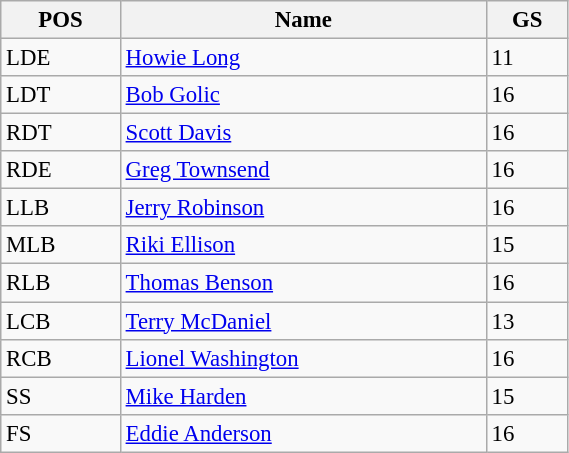<table class="wikitable" style="width:30%; text-align:center; font-size:95%; text-align:left;">
<tr>
<th><strong>POS</strong></th>
<th><strong>Name</strong></th>
<th><strong>GS</strong></th>
</tr>
<tr>
<td>LDE</td>
<td><a href='#'>Howie Long</a></td>
<td>11</td>
</tr>
<tr>
<td>LDT</td>
<td><a href='#'>Bob Golic</a></td>
<td>16</td>
</tr>
<tr>
<td>RDT</td>
<td><a href='#'>Scott Davis</a></td>
<td>16</td>
</tr>
<tr>
<td>RDE</td>
<td><a href='#'>Greg Townsend</a></td>
<td>16</td>
</tr>
<tr>
<td>LLB</td>
<td><a href='#'>Jerry Robinson</a></td>
<td>16</td>
</tr>
<tr>
<td>MLB</td>
<td><a href='#'>Riki Ellison</a></td>
<td>15</td>
</tr>
<tr>
<td>RLB</td>
<td><a href='#'>Thomas Benson</a></td>
<td>16</td>
</tr>
<tr>
<td>LCB</td>
<td><a href='#'>Terry McDaniel</a></td>
<td>13</td>
</tr>
<tr>
<td>RCB</td>
<td><a href='#'>Lionel Washington</a></td>
<td>16</td>
</tr>
<tr>
<td>SS</td>
<td><a href='#'>Mike Harden</a></td>
<td>15</td>
</tr>
<tr>
<td>FS</td>
<td><a href='#'>Eddie Anderson</a></td>
<td>16</td>
</tr>
</table>
